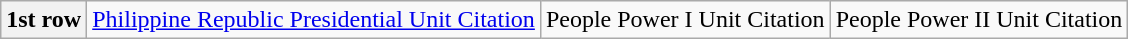<table class="wikitable">
<tr>
<th>1st row</th>
<td colspan="2" align="center"><a href='#'>Philippine Republic Presidential Unit Citation</a></td>
<td colspan="2" align="center">People Power I Unit Citation</td>
<td colspan="2" align="center">People Power II Unit Citation</td>
</tr>
</table>
